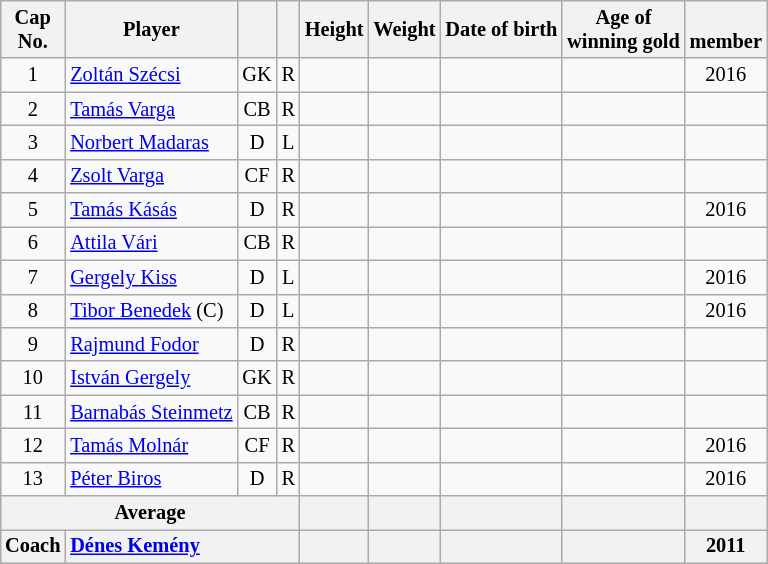<table class="wikitable sortable" style="text-align: center; font-size: 85%; margin-left: 1em;">
<tr>
<th>Cap<br>No.</th>
<th>Player</th>
<th></th>
<th></th>
<th>Height</th>
<th>Weight</th>
<th>Date of birth</th>
<th>Age of<br>winning gold</th>
<th><br>member</th>
</tr>
<tr>
<td>1</td>
<td style="text-align: left;" data-sort-value="Szécsi, Zoltán"><a href='#'>Zoltán Szécsi</a></td>
<td>GK</td>
<td>R</td>
<td style="text-align: left;"></td>
<td style="text-align: right;"></td>
<td style="text-align: right;"></td>
<td style="text-align: left;"></td>
<td>2016</td>
</tr>
<tr>
<td>2</td>
<td style="text-align: left;" data-sort-value="Varga, Tamás"><a href='#'>Tamás Varga</a></td>
<td>CB</td>
<td>R</td>
<td style="text-align: left;"></td>
<td style="text-align: right;"></td>
<td style="text-align: right;"></td>
<td style="text-align: left;"></td>
<td></td>
</tr>
<tr>
<td>3</td>
<td style="text-align: left;" data-sort-value="Madaras, Norbert"><a href='#'>Norbert Madaras</a></td>
<td>D</td>
<td>L</td>
<td style="text-align: left;"></td>
<td style="text-align: right;"></td>
<td style="text-align: right;"></td>
<td style="text-align: left;"></td>
<td></td>
</tr>
<tr>
<td>4</td>
<td style="text-align: left;" data-sort-value="Varga, Zsolt"><a href='#'>Zsolt Varga</a></td>
<td>CF</td>
<td>R</td>
<td style="text-align: left;"></td>
<td style="text-align: right;"></td>
<td style="text-align: right;"></td>
<td style="text-align: left;"></td>
<td></td>
</tr>
<tr>
<td>5</td>
<td style="text-align: left;" data-sort-value="Kásás, Tamás"><a href='#'>Tamás Kásás</a></td>
<td>D</td>
<td>R</td>
<td style="text-align: left;"></td>
<td style="text-align: right;"></td>
<td style="text-align: right;"></td>
<td style="text-align: left;"></td>
<td>2016</td>
</tr>
<tr>
<td>6</td>
<td style="text-align: left;" data-sort-value="Vári, Attila"><a href='#'>Attila Vári</a></td>
<td>CB</td>
<td>R</td>
<td style="text-align: left;"></td>
<td style="text-align: right;"></td>
<td style="text-align: right;"></td>
<td style="text-align: left;"></td>
<td></td>
</tr>
<tr>
<td>7</td>
<td style="text-align: left;" data-sort-value="Kiss, Gergely"><a href='#'>Gergely Kiss</a></td>
<td>D</td>
<td>L</td>
<td style="text-align: left;"></td>
<td style="text-align: right;"></td>
<td style="text-align: right;"></td>
<td style="text-align: left;"></td>
<td>2016</td>
</tr>
<tr>
<td>8</td>
<td style="text-align: left;" data-sort-value="Benedek, Tibor"><a href='#'>Tibor Benedek</a> (C)</td>
<td>D</td>
<td>L</td>
<td style="text-align: left;"></td>
<td style="text-align: right;"></td>
<td style="text-align: right;"></td>
<td style="text-align: left;"></td>
<td>2016</td>
</tr>
<tr>
<td>9</td>
<td style="text-align: left;" data-sort-value="Fodor, Rajmund"><a href='#'>Rajmund Fodor</a></td>
<td>D</td>
<td>R</td>
<td style="text-align: left;"></td>
<td style="text-align: right;"></td>
<td style="text-align: right;"></td>
<td style="text-align: left;"></td>
<td></td>
</tr>
<tr>
<td>10</td>
<td style="text-align: left;" data-sort-value="Gergely, István"><a href='#'>István Gergely</a></td>
<td>GK</td>
<td>R</td>
<td style="text-align: left;"></td>
<td style="text-align: right;"></td>
<td style="text-align: right;"></td>
<td style="text-align: left;"></td>
<td></td>
</tr>
<tr>
<td>11</td>
<td style="text-align: left;" data-sort-value="Steinmetz, Barnabás"><a href='#'>Barnabás Steinmetz</a></td>
<td>CB</td>
<td>R</td>
<td style="text-align: left;"></td>
<td style="text-align: right;"></td>
<td style="text-align: right;"></td>
<td style="text-align: left;"></td>
<td></td>
</tr>
<tr>
<td>12</td>
<td style="text-align: left;" data-sort-value="Molnár, Tamás"><a href='#'>Tamás Molnár</a></td>
<td>CF</td>
<td>R</td>
<td style="text-align: left;"></td>
<td style="text-align: right;"></td>
<td style="text-align: right;"></td>
<td style="text-align: left;"></td>
<td>2016</td>
</tr>
<tr>
<td>13</td>
<td style="text-align: left;" data-sort-value="Biros, Péter"><a href='#'>Péter Biros</a></td>
<td>D</td>
<td>R</td>
<td style="text-align: left;"></td>
<td style="text-align: right;"></td>
<td style="text-align: right;"></td>
<td style="text-align: left;"></td>
<td>2016</td>
</tr>
<tr>
<th colspan="4">Average</th>
<th style="text-align: left;"></th>
<th style="text-align: right;"></th>
<th style="text-align: right;"></th>
<th style="text-align: left;"></th>
<th></th>
</tr>
<tr>
<th>Coach</th>
<th colspan="3" style="text-align: left;"><a href='#'>Dénes Kemény</a></th>
<th></th>
<th></th>
<th style="text-align: right;"></th>
<th style="text-align: left;"></th>
<th>2011</th>
</tr>
</table>
